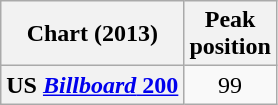<table class="wikitable plainrowheaders" style="text-align:center">
<tr>
<th>Chart (2013)</th>
<th>Peak<br>position</th>
</tr>
<tr>
<th scope="row">US <a href='#'><em>Billboard</em> 200</a></th>
<td>99</td>
</tr>
</table>
